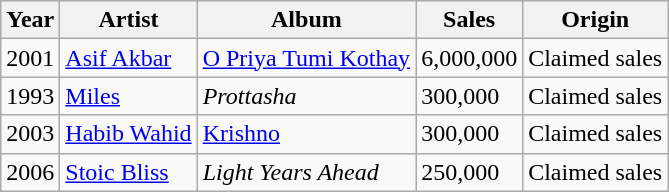<table class="wikitable">
<tr>
<th>Year</th>
<th>Artist</th>
<th>Album</th>
<th>Sales</th>
<th>Origin</th>
</tr>
<tr>
<td>2001</td>
<td><a href='#'>Asif Akbar</a></td>
<td><a href='#'>O Priya Tumi Kothay</a></td>
<td>6,000,000</td>
<td>Claimed sales</td>
</tr>
<tr>
<td>1993</td>
<td><a href='#'>Miles</a></td>
<td><em>Prottasha</em></td>
<td>300,000</td>
<td>Claimed sales</td>
</tr>
<tr>
<td>2003</td>
<td><a href='#'>Habib Wahid</a></td>
<td><a href='#'>Krishno</a></td>
<td>300,000</td>
<td>Claimed sales</td>
</tr>
<tr>
<td>2006</td>
<td><a href='#'>Stoic Bliss</a></td>
<td><em>Light Years Ahead</em></td>
<td>250,000</td>
<td>Claimed sales</td>
</tr>
</table>
